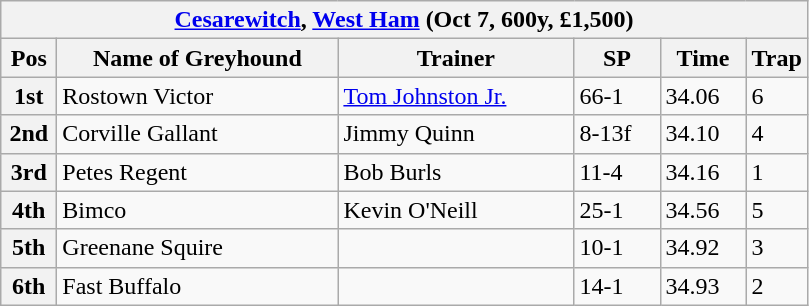<table class="wikitable">
<tr>
<th colspan="6"><a href='#'>Cesarewitch</a>, <a href='#'>West Ham</a> (Oct 7, 600y, £1,500)</th>
</tr>
<tr>
<th width=30>Pos</th>
<th width=180>Name of Greyhound</th>
<th width=150>Trainer</th>
<th width=50>SP</th>
<th width=50>Time</th>
<th width=30>Trap</th>
</tr>
<tr>
<th>1st</th>
<td>Rostown Victor </td>
<td><a href='#'>Tom Johnston Jr.</a></td>
<td>66-1</td>
<td>34.06</td>
<td>6</td>
</tr>
<tr>
<th>2nd</th>
<td>Corville Gallant</td>
<td>Jimmy Quinn</td>
<td>8-13f</td>
<td>34.10</td>
<td>4</td>
</tr>
<tr>
<th>3rd</th>
<td>Petes Regent</td>
<td>Bob Burls</td>
<td>11-4</td>
<td>34.16</td>
<td>1</td>
</tr>
<tr>
<th>4th</th>
<td>Bimco</td>
<td>Kevin O'Neill</td>
<td>25-1</td>
<td>34.56</td>
<td>5</td>
</tr>
<tr>
<th>5th</th>
<td>Greenane Squire</td>
<td></td>
<td>10-1</td>
<td>34.92</td>
<td>3</td>
</tr>
<tr>
<th>6th</th>
<td>Fast Buffalo</td>
<td></td>
<td>14-1</td>
<td>34.93</td>
<td>2</td>
</tr>
</table>
